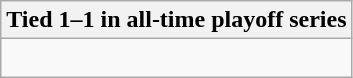<table class="wikitable collapsible collapsed">
<tr>
<th>Tied 1–1 in all-time playoff series</th>
</tr>
<tr>
<td><br>
</td>
</tr>
</table>
